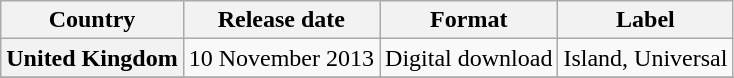<table class="wikitable plainrowheaders">
<tr>
<th scope="col">Country</th>
<th scope="col">Release date</th>
<th scope="col">Format</th>
<th scope="col">Label</th>
</tr>
<tr>
<th scope="row">United Kingdom</th>
<td>10 November 2013</td>
<td>Digital download</td>
<td>Island, Universal</td>
</tr>
<tr>
</tr>
</table>
